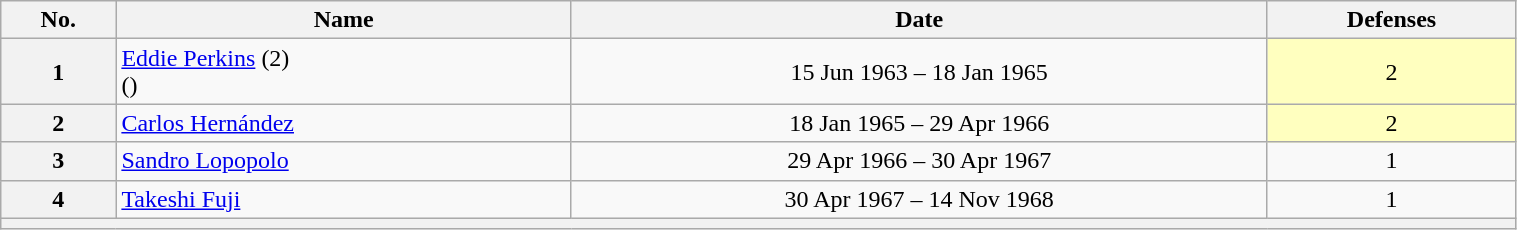<table class="wikitable sortable" style="width:80%">
<tr>
<th>No.</th>
<th>Name</th>
<th>Date</th>
<th>Defenses</th>
</tr>
<tr>
<th>1</th>
<td align="left"><a href='#'>Eddie Perkins</a> (2)<br>()</td>
<td align="center">15 Jun 1963 – 18 Jan 1965</td>
<td style="background:#ffffbf;" align="center">2</td>
</tr>
<tr>
<th>2</th>
<td align="left"><a href='#'>Carlos Hernández</a></td>
<td align="center">18 Jan 1965 – 29 Apr 1966</td>
<td style="background:#ffffbf;" align="center">2</td>
</tr>
<tr>
<th>3</th>
<td align="left"><a href='#'>Sandro Lopopolo</a></td>
<td align="center">29 Apr 1966 – 30 Apr 1967</td>
<td align="center">1</td>
</tr>
<tr>
<th>4</th>
<td align="left"><a href='#'>Takeshi Fuji</a></td>
<td align="center">30 Apr 1967 – 14 Nov 1968</td>
<td align="center">1</td>
</tr>
<tr>
<th colspan=4></th>
</tr>
</table>
